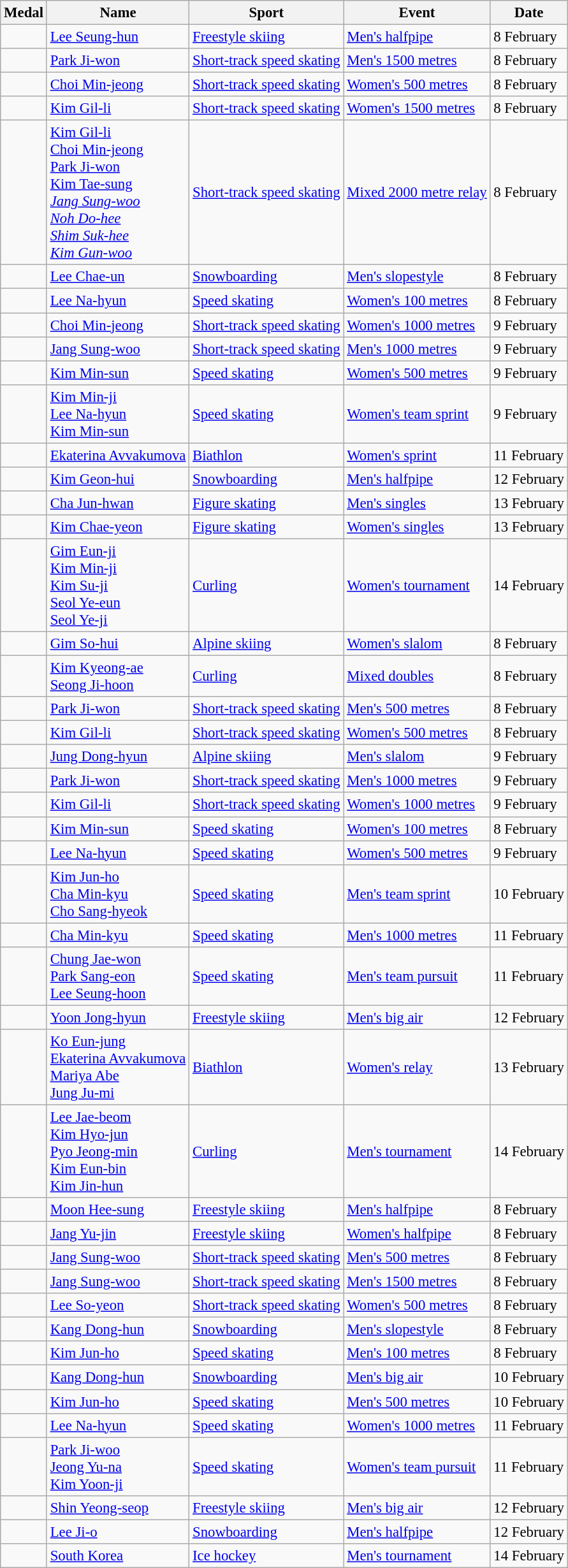<table class="wikitable sortable" style="font-size: 95%;">
<tr>
<th>Medal</th>
<th>Name</th>
<th>Sport</th>
<th>Event</th>
<th>Date</th>
</tr>
<tr>
<td></td>
<td><a href='#'>Lee Seung-hun</a></td>
<td><a href='#'>Freestyle skiing</a></td>
<td><a href='#'>Men's halfpipe</a></td>
<td>8 February</td>
</tr>
<tr>
<td></td>
<td><a href='#'>Park Ji-won</a></td>
<td><a href='#'>Short-track speed skating</a></td>
<td><a href='#'>Men's 1500 metres</a></td>
<td>8 February</td>
</tr>
<tr>
<td></td>
<td><a href='#'>Choi Min-jeong</a></td>
<td><a href='#'>Short-track speed skating</a></td>
<td><a href='#'>Women's 500 metres</a></td>
<td>8 February</td>
</tr>
<tr>
<td></td>
<td><a href='#'>Kim Gil-li</a></td>
<td><a href='#'>Short-track speed skating</a></td>
<td><a href='#'>Women's 1500 metres</a></td>
<td>8 February</td>
</tr>
<tr>
<td></td>
<td><a href='#'>Kim Gil-li</a><br><a href='#'>Choi Min-jeong</a><br><a href='#'>Park Ji-won</a><br><a href='#'>Kim Tae-sung</a><br><em><a href='#'>Jang Sung-woo</a></em><br><em><a href='#'>Noh Do-hee</a></em><br><em><a href='#'>Shim Suk-hee</a></em><br><em><a href='#'>Kim Gun-woo</a></em></td>
<td><a href='#'>Short-track speed skating</a></td>
<td><a href='#'>Mixed 2000 metre relay</a></td>
<td>8 February</td>
</tr>
<tr>
<td></td>
<td><a href='#'>Lee Chae-un</a></td>
<td><a href='#'>Snowboarding</a></td>
<td><a href='#'>Men's slopestyle</a></td>
<td>8 February</td>
</tr>
<tr>
<td></td>
<td><a href='#'>Lee Na-hyun</a></td>
<td><a href='#'>Speed skating</a></td>
<td><a href='#'>Women's 100 metres</a></td>
<td>8 February</td>
</tr>
<tr>
<td></td>
<td><a href='#'>Choi Min-jeong</a></td>
<td><a href='#'>Short-track speed skating</a></td>
<td><a href='#'>Women's 1000 metres</a></td>
<td>9 February</td>
</tr>
<tr>
<td></td>
<td><a href='#'>Jang Sung-woo</a></td>
<td><a href='#'>Short-track speed skating</a></td>
<td><a href='#'>Men's 1000 metres</a></td>
<td>9 February</td>
</tr>
<tr>
<td></td>
<td><a href='#'>Kim Min-sun</a></td>
<td><a href='#'>Speed skating</a></td>
<td><a href='#'>Women's 500 metres</a></td>
<td>9 February</td>
</tr>
<tr>
<td></td>
<td><a href='#'>Kim Min-ji</a><br><a href='#'>Lee Na-hyun</a><br><a href='#'>Kim Min-sun</a></td>
<td><a href='#'>Speed skating</a></td>
<td><a href='#'>Women's team sprint</a></td>
<td>9 February</td>
</tr>
<tr>
<td></td>
<td><a href='#'>Ekaterina Avvakumova</a></td>
<td><a href='#'>Biathlon</a></td>
<td><a href='#'>Women's sprint</a></td>
<td>11 February</td>
</tr>
<tr>
<td></td>
<td><a href='#'>Kim Geon-hui</a></td>
<td><a href='#'>Snowboarding</a></td>
<td><a href='#'>Men's halfpipe</a></td>
<td>12 February</td>
</tr>
<tr>
<td></td>
<td><a href='#'>Cha Jun-hwan</a></td>
<td><a href='#'>Figure skating</a></td>
<td><a href='#'>Men's singles</a></td>
<td>13 February</td>
</tr>
<tr>
<td></td>
<td><a href='#'>Kim Chae-yeon</a></td>
<td><a href='#'>Figure skating</a></td>
<td><a href='#'>Women's singles</a></td>
<td>13 February</td>
</tr>
<tr>
<td></td>
<td><a href='#'>Gim Eun-ji</a><br><a href='#'>Kim Min-ji</a><br><a href='#'>Kim Su-ji</a><br><a href='#'>Seol Ye-eun</a><br><a href='#'>Seol Ye-ji</a></td>
<td><a href='#'>Curling</a></td>
<td><a href='#'>Women's tournament</a></td>
<td>14 February</td>
</tr>
<tr>
<td></td>
<td><a href='#'>Gim So-hui</a></td>
<td><a href='#'>Alpine skiing</a></td>
<td><a href='#'>Women's slalom</a></td>
<td>8 February</td>
</tr>
<tr>
<td></td>
<td><a href='#'>Kim Kyeong-ae</a><br><a href='#'>Seong Ji-hoon</a></td>
<td><a href='#'>Curling</a></td>
<td><a href='#'>Mixed doubles</a></td>
<td>8 February</td>
</tr>
<tr>
<td></td>
<td><a href='#'>Park Ji-won</a></td>
<td><a href='#'>Short-track speed skating</a></td>
<td><a href='#'>Men's 500 metres</a></td>
<td>8 February</td>
</tr>
<tr>
<td></td>
<td><a href='#'>Kim Gil-li</a></td>
<td><a href='#'>Short-track speed skating</a></td>
<td><a href='#'>Women's 500 metres</a></td>
<td>8 February</td>
</tr>
<tr>
<td></td>
<td><a href='#'>Jung Dong-hyun</a></td>
<td><a href='#'>Alpine skiing</a></td>
<td><a href='#'>Men's slalom</a></td>
<td>9 February</td>
</tr>
<tr>
<td></td>
<td><a href='#'>Park Ji-won</a></td>
<td><a href='#'>Short-track speed skating</a></td>
<td><a href='#'>Men's 1000 metres</a></td>
<td>9 February</td>
</tr>
<tr>
<td></td>
<td><a href='#'>Kim Gil-li</a></td>
<td><a href='#'>Short-track speed skating</a></td>
<td><a href='#'>Women's 1000 metres</a></td>
<td>9 February</td>
</tr>
<tr>
<td></td>
<td><a href='#'>Kim Min-sun</a></td>
<td><a href='#'>Speed skating</a></td>
<td><a href='#'>Women's 100 metres</a></td>
<td>8 February</td>
</tr>
<tr>
<td></td>
<td><a href='#'>Lee Na-hyun</a></td>
<td><a href='#'>Speed skating</a></td>
<td><a href='#'>Women's 500 metres</a></td>
<td>9 February</td>
</tr>
<tr>
<td></td>
<td><a href='#'>Kim Jun-ho</a><br><a href='#'>Cha Min-kyu</a><br><a href='#'>Cho Sang-hyeok</a></td>
<td><a href='#'>Speed skating</a></td>
<td><a href='#'>Men's team sprint</a></td>
<td>10 February</td>
</tr>
<tr>
<td></td>
<td><a href='#'>Cha Min-kyu</a></td>
<td><a href='#'>Speed skating</a></td>
<td><a href='#'>Men's 1000 metres</a></td>
<td>11 February</td>
</tr>
<tr>
<td></td>
<td><a href='#'>Chung Jae-won</a><br><a href='#'>Park Sang-eon</a><br><a href='#'>Lee Seung-hoon</a></td>
<td><a href='#'>Speed skating</a></td>
<td><a href='#'>Men's team pursuit</a></td>
<td>11 February</td>
</tr>
<tr>
<td></td>
<td><a href='#'>Yoon Jong-hyun</a></td>
<td><a href='#'>Freestyle skiing</a></td>
<td><a href='#'>Men's big air</a></td>
<td>12 February</td>
</tr>
<tr>
<td></td>
<td><a href='#'>Ko Eun-jung</a><br><a href='#'>Ekaterina Avvakumova</a><br><a href='#'>Mariya Abe</a><br><a href='#'>Jung Ju-mi</a></td>
<td><a href='#'>Biathlon</a></td>
<td><a href='#'>Women's relay</a></td>
<td>13 February</td>
</tr>
<tr>
<td></td>
<td><a href='#'>Lee Jae-beom</a><br><a href='#'>Kim Hyo-jun</a><br><a href='#'>Pyo Jeong-min</a><br><a href='#'>Kim Eun-bin</a><br><a href='#'>Kim Jin-hun</a></td>
<td><a href='#'>Curling</a></td>
<td><a href='#'>Men's tournament</a></td>
<td>14 February</td>
</tr>
<tr>
<td></td>
<td><a href='#'>Moon Hee-sung</a></td>
<td><a href='#'>Freestyle skiing</a></td>
<td><a href='#'>Men's halfpipe</a></td>
<td>8 February</td>
</tr>
<tr>
<td></td>
<td><a href='#'>Jang Yu-jin</a></td>
<td><a href='#'>Freestyle skiing</a></td>
<td><a href='#'>Women's halfpipe</a></td>
<td>8 February</td>
</tr>
<tr>
<td></td>
<td><a href='#'>Jang Sung-woo</a></td>
<td><a href='#'>Short-track speed skating</a></td>
<td><a href='#'>Men's 500 metres</a></td>
<td>8 February</td>
</tr>
<tr>
<td></td>
<td><a href='#'>Jang Sung-woo</a></td>
<td><a href='#'>Short-track speed skating</a></td>
<td><a href='#'>Men's 1500 metres</a></td>
<td>8 February</td>
</tr>
<tr>
<td></td>
<td><a href='#'>Lee So-yeon</a></td>
<td><a href='#'>Short-track speed skating</a></td>
<td><a href='#'>Women's 500 metres</a></td>
<td>8 February</td>
</tr>
<tr>
<td></td>
<td><a href='#'>Kang Dong-hun</a></td>
<td><a href='#'>Snowboarding</a></td>
<td><a href='#'>Men's slopestyle</a></td>
<td>8 February</td>
</tr>
<tr>
<td></td>
<td><a href='#'>Kim Jun-ho</a></td>
<td><a href='#'>Speed skating</a></td>
<td><a href='#'>Men's 100 metres</a></td>
<td>8 February</td>
</tr>
<tr>
<td></td>
<td><a href='#'>Kang Dong-hun</a></td>
<td><a href='#'>Snowboarding</a></td>
<td><a href='#'>Men's big air</a></td>
<td>10 February</td>
</tr>
<tr>
<td></td>
<td><a href='#'>Kim Jun-ho</a></td>
<td><a href='#'>Speed skating</a></td>
<td><a href='#'>Men's 500 metres</a></td>
<td>10 February</td>
</tr>
<tr>
<td></td>
<td><a href='#'>Lee Na-hyun</a></td>
<td><a href='#'>Speed skating</a></td>
<td><a href='#'>Women's 1000 metres</a></td>
<td>11 February</td>
</tr>
<tr>
<td></td>
<td><a href='#'>Park Ji-woo</a><br><a href='#'>Jeong Yu-na</a><br><a href='#'>Kim Yoon-ji</a></td>
<td><a href='#'>Speed skating</a></td>
<td><a href='#'>Women's team pursuit</a></td>
<td>11 February</td>
</tr>
<tr>
<td></td>
<td><a href='#'>Shin Yeong-seop</a></td>
<td><a href='#'>Freestyle skiing</a></td>
<td><a href='#'>Men's big air</a></td>
<td>12 February</td>
</tr>
<tr>
<td></td>
<td><a href='#'>Lee Ji-o</a></td>
<td><a href='#'>Snowboarding</a></td>
<td><a href='#'>Men's halfpipe</a></td>
<td>12 February</td>
</tr>
<tr>
<td></td>
<td><a href='#'>South Korea</a></td>
<td><a href='#'>Ice hockey</a></td>
<td><a href='#'>Men's tournament</a></td>
<td>14 February</td>
</tr>
</table>
